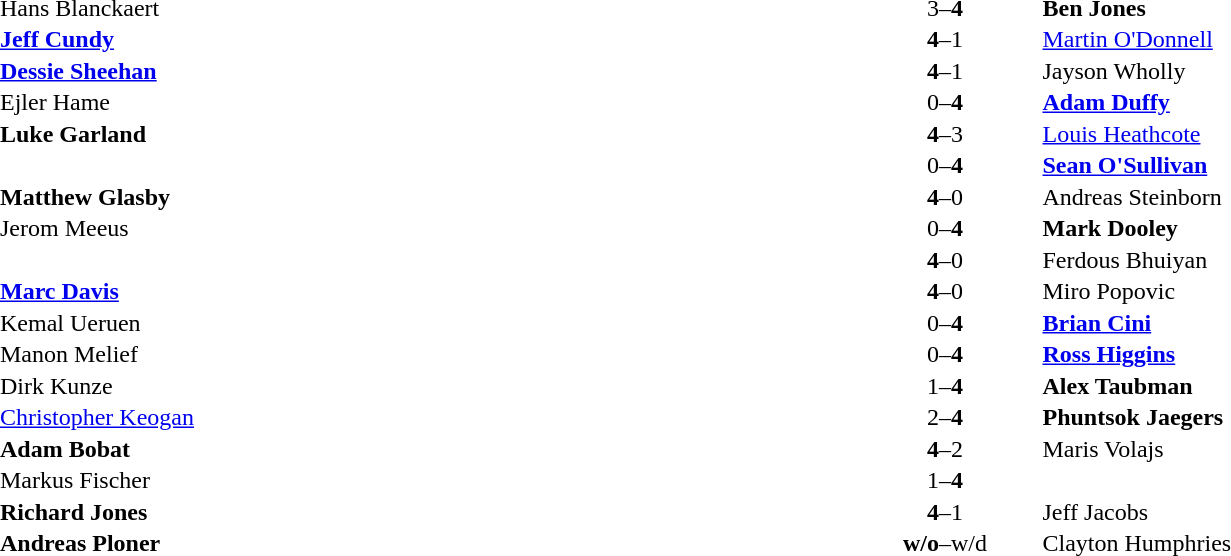<table width="100%" cellspacing="1">
<tr>
<th width=45%></th>
<th width=10%></th>
<th width=45%></th>
</tr>
<tr>
<td> Hans Blanckaert</td>
<td align="center">3–<strong>4</strong></td>
<td> <strong>Ben Jones</strong></td>
</tr>
<tr>
<td> <strong><a href='#'>Jeff Cundy</a></strong></td>
<td align="center"><strong>4</strong>–1</td>
<td> <a href='#'>Martin O'Donnell</a></td>
</tr>
<tr>
<td> <strong><a href='#'>Dessie Sheehan</a></strong></td>
<td align="center"><strong>4</strong>–1</td>
<td> Jayson Wholly</td>
</tr>
<tr>
<td> Ejler Hame</td>
<td align="center">0–<strong>4</strong></td>
<td> <strong><a href='#'>Adam Duffy</a></strong></td>
</tr>
<tr>
<td> <strong>Luke Garland</strong></td>
<td align="center"><strong>4</strong>–3</td>
<td> <a href='#'>Louis Heathcote</a></td>
</tr>
<tr>
<td></td>
<td align="center">0–<strong>4</strong></td>
<td> <strong><a href='#'>Sean O'Sullivan</a></strong></td>
</tr>
<tr>
<td> <strong>Matthew Glasby</strong></td>
<td align="center"><strong>4</strong>–0</td>
<td> Andreas Steinborn</td>
</tr>
<tr>
<td> Jerom Meeus</td>
<td align="center">0–<strong>4</strong></td>
<td> <strong>Mark Dooley</strong></td>
</tr>
<tr>
<td></td>
<td align="center"><strong>4</strong>–0</td>
<td> Ferdous Bhuiyan</td>
</tr>
<tr>
<td> <strong><a href='#'>Marc Davis</a></strong></td>
<td align="center"><strong>4</strong>–0</td>
<td> Miro Popovic</td>
</tr>
<tr>
<td> Kemal Ueruen</td>
<td align="center">0–<strong>4</strong></td>
<td> <strong><a href='#'>Brian Cini</a></strong></td>
</tr>
<tr>
<td> Manon Melief</td>
<td align="center">0–<strong>4</strong></td>
<td> <strong><a href='#'>Ross Higgins</a></strong></td>
</tr>
<tr>
<td> Dirk Kunze</td>
<td align="center">1–<strong>4</strong></td>
<td> <strong>Alex Taubman</strong></td>
</tr>
<tr>
<td> <a href='#'>Christopher Keogan</a></td>
<td align="center">2–<strong>4</strong></td>
<td> <strong>Phuntsok Jaegers</strong></td>
</tr>
<tr>
<td> <strong>Adam Bobat</strong></td>
<td align="center"><strong>4</strong>–2</td>
<td> Maris Volajs</td>
</tr>
<tr>
<td> Markus Fischer</td>
<td align="center">1–<strong>4</strong></td>
<td></td>
</tr>
<tr>
<td> <strong>Richard Jones</strong></td>
<td align="center"><strong>4</strong>–1</td>
<td> Jeff Jacobs</td>
</tr>
<tr>
<td> <strong>Andreas Ploner</strong></td>
<td align="center"><strong>w/o</strong>–w/d</td>
<td> Clayton Humphries</td>
</tr>
</table>
